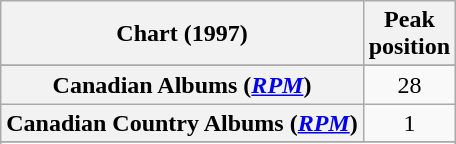<table class="wikitable sortable plainrowheaders" style="text-align:center">
<tr>
<th scope="col">Chart (1997)</th>
<th scope="col">Peak<br> position</th>
</tr>
<tr>
</tr>
<tr>
<th scope="row">Canadian Albums (<em><a href='#'>RPM</a></em>)</th>
<td>28</td>
</tr>
<tr>
<th scope="row">Canadian Country Albums (<em><a href='#'>RPM</a></em>)</th>
<td>1</td>
</tr>
<tr>
</tr>
<tr>
</tr>
</table>
